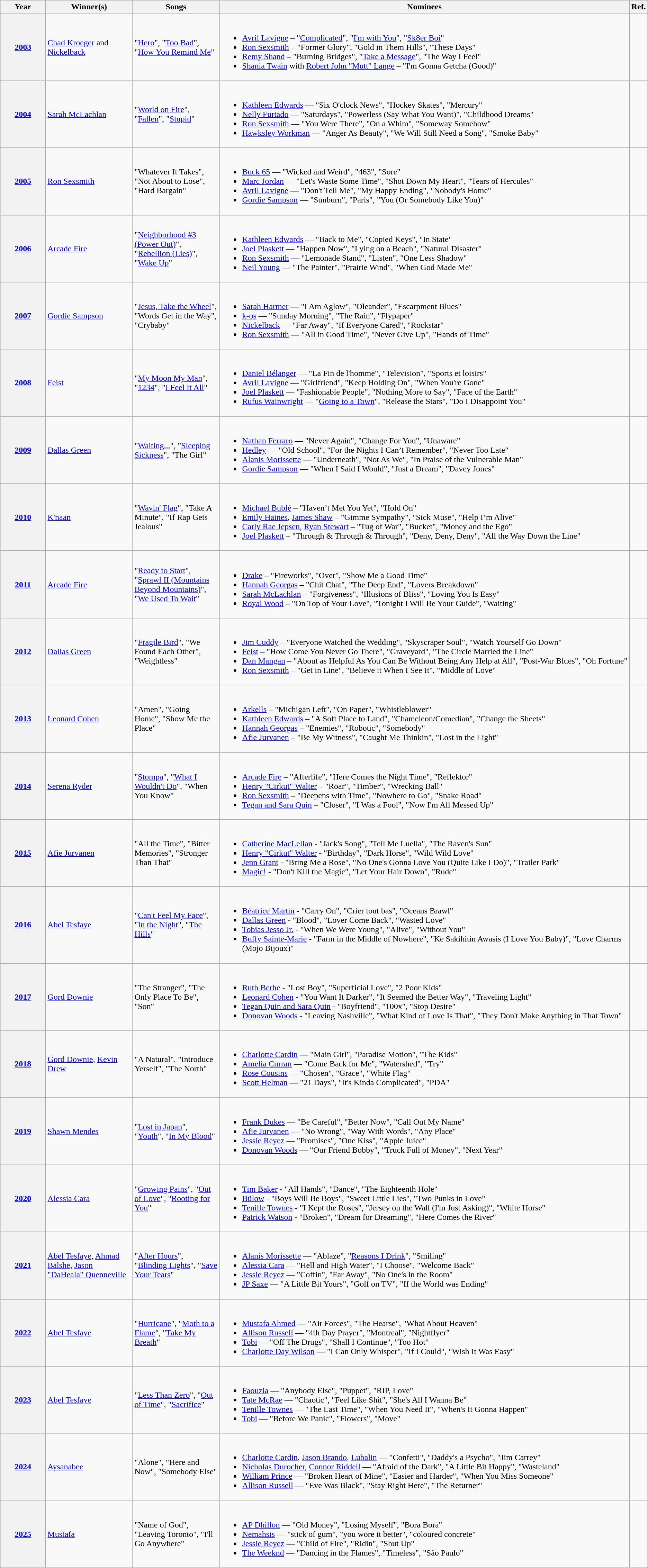<table class="wikitable sortable">
<tr>
<th scope="col" style="width:5em;">Year</th>
<th scope="col" style="width:10em;">Winner(s)</th>
<th scope="col" style="width:10em;">Songs</th>
<th scope="col" class="unsortable">Nominees</th>
<th scope="col" class="unsortable">Ref.</th>
</tr>
<tr>
<th scope="row"><a href='#'>2003</a></th>
<td><a href='#'>Chad Kroeger</a> and <a href='#'>Nickelback</a></td>
<td>"<a href='#'>Hero</a>", "<a href='#'>Too Bad</a>", "<a href='#'>How You Remind Me</a>"</td>
<td><br><ul><li><a href='#'>Avril Lavigne</a> – "<a href='#'>Complicated</a>", "<a href='#'>I'm with You</a>", "<a href='#'>Sk8er Boi</a>"</li><li><a href='#'>Ron Sexsmith</a> – "Former Glory", "Gold in Them Hills", "These Days"</li><li><a href='#'>Remy Shand</a> – "Burning Bridges", "<a href='#'>Take a Message</a>", "The Way I Feel"</li><li><a href='#'>Shania Twain</a> with <a href='#'>Robert John "Mutt" Lange</a> – "I'm Gonna Getcha (Good)"</li></ul></td>
<td align="center"></td>
</tr>
<tr>
<th scope="row"><a href='#'>2004</a></th>
<td><a href='#'>Sarah McLachlan</a></td>
<td>"<a href='#'>World on Fire</a>", "<a href='#'>Fallen</a>", "<a href='#'>Stupid</a>"</td>
<td><br><ul><li><a href='#'>Kathleen Edwards</a> — "Six O'clock News", "Hockey Skates", "Mercury"</li><li><a href='#'>Nelly Furtado</a> — "Saturdays", "Powerless (Say What You Want)", "Childhood Dreams"</li><li><a href='#'>Ron Sexsmith</a> — "You Were There", "On a Whim", "Someway Somehow"</li><li><a href='#'>Hawksley Workman</a> — "Anger As Beauty", "We Will Still Need a Song", "Smoke Baby"</li></ul></td>
<td align="center"></td>
</tr>
<tr>
<th scope="row"><a href='#'>2005</a></th>
<td><a href='#'>Ron Sexsmith</a></td>
<td>"Whatever It Takes", "Not About to Lose", "Hard Bargain"</td>
<td><br><ul><li><a href='#'>Buck 65</a> — "Wicked and Weird", "463", "Sore"</li><li><a href='#'>Marc Jordan</a> — "Let's Waste Some Time", "Shot Down My Heart",  "Tears of Hercules"</li><li><a href='#'>Avril Lavigne</a> — "Don't Tell Me", "My Happy Ending", "Nobody's Home"</li><li><a href='#'>Gordie Sampson</a> — "Sunburn", "Paris", "You (Or Somebody Like You)"</li></ul></td>
<td align="center"></td>
</tr>
<tr>
<th scope="row"><a href='#'>2006</a></th>
<td><a href='#'>Arcade Fire</a></td>
<td>"<a href='#'>Neighborhood #3 (Power Out)</a>", "<a href='#'>Rebellion (Lies)</a>", "<a href='#'>Wake Up</a>"</td>
<td><br><ul><li><a href='#'>Kathleen Edwards</a> — "Back to Me", "Copied Keys", "In State"</li><li><a href='#'>Joel Plaskett</a> — "Happen Now", "Lying on a Beach", "Natural Disaster"</li><li><a href='#'>Ron Sexsmith</a> — "Lemonade Stand", "Listen", "One Less Shadow"</li><li><a href='#'>Neil Young</a> — "The Painter", "Prairie Wind", "When God Made Me"</li></ul></td>
<td align="center"></td>
</tr>
<tr>
<th scope="row"><a href='#'>2007</a></th>
<td><a href='#'>Gordie Sampson</a></td>
<td>"<a href='#'>Jesus, Take the Wheel</a>", "Words Get in the Way", "Crybaby"</td>
<td><br><ul><li><a href='#'>Sarah Harmer</a> — "I Am Aglow", "Oleander", "Escarpment Blues"</li><li><a href='#'>k-os</a> — "Sunday Morning", "The Rain", "Flypaper"</li><li><a href='#'>Nickelback</a> — "Far Away", "If Everyone Cared", "Rockstar"</li><li><a href='#'>Ron Sexsmith</a> — "All in Good Time", "Never Give Up", "Hands of Time"</li></ul></td>
<td align="center"></td>
</tr>
<tr>
<th scope="row"><a href='#'>2008</a></th>
<td><a href='#'>Feist</a></td>
<td>"<a href='#'>My Moon My Man</a>", "<a href='#'>1234</a>", "<a href='#'>I Feel It All</a>"</td>
<td><br><ul><li><a href='#'>Daniel Bélanger</a> — "La Fin de l'homme", "Television", "Sports et loisirs"</li><li><a href='#'>Avril Lavigne</a> — "Girlfriend", "Keep Holding On", "When You're Gone"</li><li><a href='#'>Joel Plaskett</a> — "Fashionable People", "Nothing More to Say", "Face of the Earth"</li><li><a href='#'>Rufus Wainwright</a> — "<a href='#'>Going to a Town</a>", "Release the Stars", "Do I Disappoint You"</li></ul></td>
<td align="center"></td>
</tr>
<tr>
<th scope="row"><a href='#'>2009</a></th>
<td><a href='#'>Dallas Green</a></td>
<td>"<a href='#'>Waiting...</a>", "<a href='#'>Sleeping Sickness</a>", "The Girl"</td>
<td><br><ul><li><a href='#'>Nathan Ferraro</a> — "Never Again", "Change For You", "Unaware"</li><li><a href='#'>Hedley</a> — "Old School", "For the Nights I Can’t Remember", "Never Too Late"</li><li><a href='#'>Alanis Morissette</a> — "Underneath", "Not As We", "In Praise of the Vulnerable Man"</li><li><a href='#'>Gordie Sampson</a> — "When I Said I Would", "Just a Dream", "Davey Jones"</li></ul></td>
<td align="center"></td>
</tr>
<tr>
<th scope="row"><a href='#'>2010</a></th>
<td><a href='#'>K'naan</a></td>
<td>"<a href='#'>Wavin' Flag</a>", "Take A Minute", "If Rap Gets Jealous"</td>
<td><br><ul><li><a href='#'>Michael Bublé</a> – "Haven’t Met You Yet", "Hold On"</li><li><a href='#'>Emily Haines</a>, <a href='#'>James Shaw</a> – "Gimme Sympathy", "Sick Muse", "Help I’m Alive"</li><li><a href='#'>Carly Rae Jepsen</a>, <a href='#'>Ryan Stewart</a> – "Tug of War", "Bucket", "Money and the Ego"</li><li><a href='#'>Joel Plaskett</a> – "Through & Through & Through", "Deny, Deny, Deny", "All the Way Down the Line"</li></ul></td>
<td align="center"></td>
</tr>
<tr>
<th scope="row"><a href='#'>2011</a></th>
<td><a href='#'>Arcade Fire</a></td>
<td>"<a href='#'>Ready to Start</a>", "<a href='#'>Sprawl II (Mountains Beyond Mountains)</a>", "<a href='#'>We Used To Wait</a>"</td>
<td><br><ul><li><a href='#'>Drake</a> – "Fireworks", "Over", "Show Me a Good Time"</li><li><a href='#'>Hannah Georgas</a> – "Chit Chat", "The Deep End", "Lovers Breakdown"</li><li><a href='#'>Sarah McLachlan</a> – "Forgiveness", "Illusions of Bliss", "Loving You Is Easy"</li><li><a href='#'>Royal Wood</a> – "On Top of Your Love", "Tonight I Will Be Your Guide", "Waiting"</li></ul></td>
<td align="center"></td>
</tr>
<tr>
<th scope="row"><a href='#'>2012</a></th>
<td><a href='#'>Dallas Green</a></td>
<td>"<a href='#'>Fragile Bird</a>", "We Found Each Other", "Weightless"</td>
<td><br><ul><li><a href='#'>Jim Cuddy</a> – "Everyone Watched the Wedding", "Skyscraper Soul", "Watch Yourself Go Down"</li><li><a href='#'>Feist</a> – "How Come You Never Go There", "Graveyard", "The Circle Married the Line"</li><li><a href='#'>Dan Mangan</a> – "About as Helpful As You Can Be Without Being Any Help at All", "Post-War Blues", "Oh Fortune"</li><li><a href='#'>Ron Sexsmith</a> – "Get in Line", "Believe it When I See It", "Middle of Love"</li></ul></td>
<td align="center"></td>
</tr>
<tr>
<th scope="row"><a href='#'>2013</a></th>
<td><a href='#'>Leonard Cohen</a></td>
<td>"Amen", "Going Home", "Show Me the Place"</td>
<td><br><ul><li><a href='#'>Arkells</a> – "Michigan Left", "On Paper", "Whistleblower"</li><li><a href='#'>Kathleen Edwards</a> – "A Soft Place to Land", "Chameleon/Comedian", "Change the Sheets"</li><li><a href='#'>Hannah Georgas</a> – "Enemies", "Robotic", "Somebody"</li><li><a href='#'>Afie Jurvanen</a> – "Be My Witness", "Caught Me Thinkin", "Lost in the Light"</li></ul></td>
<td align="center"></td>
</tr>
<tr>
<th scope="row"><a href='#'>2014</a></th>
<td><a href='#'>Serena Ryder</a></td>
<td>"<a href='#'>Stompa</a>", "<a href='#'>What I Wouldn't Do</a>", "When You Know"</td>
<td><br><ul><li><a href='#'>Arcade Fire</a> – "Afterlife", "Here Comes the Night Time", "Reflektor"</li><li><a href='#'>Henry "Cirkut" Walter</a> – "Roar", "Timber", "Wrecking Ball"</li><li><a href='#'>Ron Sexsmith</a> – "Deepens with Time", "Nowhere to Go", "Snake Road"</li><li><a href='#'>Tegan and Sara Quin</a> – "Closer", "I Was a Fool", "Now I'm All Messed Up"</li></ul></td>
<td align="center"></td>
</tr>
<tr>
<th scope="row"><a href='#'>2015</a></th>
<td><a href='#'>Afie Jurvanen</a></td>
<td>"All the Time", "Bitter Memories", "Stronger Than That"</td>
<td><br><ul><li><a href='#'>Catherine MacLellan</a> - "Jack's Song", "Tell Me Luella", "The Raven's Sun"</li><li><a href='#'>Henry "Cirkut" Walter</a> - "Birthday", "Dark Horse", "Wild Wild Love"</li><li><a href='#'>Jenn Grant</a> - "Bring Me a Rose", "No One's Gonna Love You (Quite Like I Do)", "Trailer Park"</li><li><a href='#'>Magic!</a> - "Don't Kill the Magic", "Let Your Hair Down", "Rude"</li></ul></td>
<td align="center"></td>
</tr>
<tr>
<th scope="row"><a href='#'>2016</a></th>
<td><a href='#'>Abel Tesfaye</a></td>
<td>"<a href='#'>Can't Feel My Face</a>", "<a href='#'>In the Night</a>", "<a href='#'>The Hills</a>"</td>
<td><br><ul><li><a href='#'>Béatrice Martin</a> - "Carry On", "Crier tout bas", "Oceans Brawl"</li><li><a href='#'>Dallas Green</a> - "Blood", "Lover Come Back", "Wasted Love"</li><li><a href='#'>Tobias Jesso Jr.</a> - "When We Were Young", "Alive", "Without You"</li><li><a href='#'>Buffy Sainte-Marie</a> - "Farm in the Middle of Nowhere", "Ke Sakihitin Awasis (I Love You Baby)", "Love Charms (Mojo Bijoux)"</li></ul></td>
<td align="center"></td>
</tr>
<tr>
<th scope="row"><a href='#'>2017</a></th>
<td><a href='#'>Gord Downie</a></td>
<td>"The Stranger", "The Only Place To Be", "Son"</td>
<td><br><ul><li><a href='#'>Ruth Berhe</a> - "Lost Boy", "Superficial Love", "2 Poor Kids"</li><li><a href='#'>Leonard Cohen</a> - "You Want It Darker", "It Seemed the Better Way", "Traveling Light"</li><li><a href='#'>Tegan Quin and Sara Quin</a> - "Boyfriend", "100x", "Stop Desire"</li><li><a href='#'>Donovan Woods</a> - "Leaving Nashville", "What Kind of Love Is That", "They Don't Make Anything in That Town"</li></ul></td>
<td align="center"></td>
</tr>
<tr>
<th scope="row"><a href='#'>2018</a></th>
<td><a href='#'>Gord Downie</a>, <a href='#'>Kevin Drew</a></td>
<td>"A Natural", "Introduce Yerself", "The North"</td>
<td><br><ul><li><a href='#'>Charlotte Cardin</a> — "Main Girl", "Paradise Motion", "The Kids"</li><li><a href='#'>Amelia Curran</a> — "Come Back for Me", "Watershed", "Try"</li><li><a href='#'>Rose Cousins</a> — "Chosen", "Grace", "White Flag"</li><li><a href='#'>Scott Helman</a> — "21 Days", "It's Kinda Complicated", "PDA"</li></ul></td>
<td align="center"></td>
</tr>
<tr>
<th scope="row"><a href='#'>2019</a></th>
<td><a href='#'>Shawn Mendes</a></td>
<td>"<a href='#'>Lost in Japan</a>", "<a href='#'>Youth</a>", "<a href='#'>In My Blood</a>"</td>
<td><br><ul><li><a href='#'>Frank Dukes</a> — "Be Careful", "Better Now", "Call Out My Name"</li><li><a href='#'>Afie Jurvanen</a> — "No Wrong", "Way With Words", "Any Place"</li><li><a href='#'>Jessie Reyez</a> — "Promises", "One Kiss", "Apple Juice"</li><li><a href='#'>Donovan Woods</a> — "Our Friend Bobby", "Truck Full of Money", "Next Year"</li></ul></td>
<td align="center"></td>
</tr>
<tr>
<th scope="row"><a href='#'>2020</a></th>
<td><a href='#'>Alessia Cara</a></td>
<td>"<a href='#'>Growing Pains</a>", "<a href='#'>Out of Love</a>", "<a href='#'>Rooting for You</a>"</td>
<td><br><ul><li><a href='#'>Tim Baker</a> - "All Hands", "Dance", "The Eighteenth Hole"</li><li><a href='#'>Bülow</a> - "Boys Will Be Boys", "Sweet Little Lies", "Two Punks in Love"</li><li><a href='#'>Tenille Townes</a> - "I Kept the Roses", "Jersey on the Wall (I'm Just Asking)", "White Horse"</li><li><a href='#'>Patrick Watson</a> - "Broken", "Dream for Dreaming", "Here Comes the River"</li></ul></td>
<td align="center"></td>
</tr>
<tr>
<th scope="row"><a href='#'>2021</a></th>
<td><a href='#'>Abel Tesfaye</a>, <a href='#'>Ahmad Balshe</a>, <a href='#'>Jason "DaHeala" Quenneville</a></td>
<td>"<a href='#'>After Hours</a>", "<a href='#'>Blinding Lights</a>", "<a href='#'>Save Your Tears</a>"</td>
<td><br><ul><li><a href='#'>Alanis Morissette</a> — "Ablaze", "<a href='#'>Reasons I Drink</a>", "Smiling"</li><li><a href='#'>Alessia Cara</a> — "Hell and High Water", "I Choose", "Welcome Back"</li><li><a href='#'>Jessie Reyez</a> — "Coffin", "Far Away", "No One's in the Room"</li><li><a href='#'>JP Saxe</a> — "A Little Bit Yours", "Golf on TV", "If the World was Ending"</li></ul></td>
<td align="center"></td>
</tr>
<tr>
<th scope="row"><a href='#'>2022</a></th>
<td><a href='#'>Abel Tesfaye</a></td>
<td>"<a href='#'>Hurricane</a>", "<a href='#'>Moth to a Flame</a>", "<a href='#'>Take My Breath</a>"</td>
<td><br><ul><li><a href='#'>Mustafa Ahmed</a> — "Air Forces", "The Hearse", "What About Heaven"</li><li><a href='#'>Allison Russell</a> — "4th Day Prayer", "Montreal", "Nightflyer"</li><li><a href='#'>Tobi</a> — "Off The Drugs", "Shall I Continue", "Too Hot"</li><li><a href='#'>Charlotte Day Wilson</a> — "I Can Only Whisper", "If I Could", "Wish It Was Easy"</li></ul></td>
<td align="center"></td>
</tr>
<tr>
<th scope="row"><a href='#'>2023</a></th>
<td><a href='#'>Abel Tesfaye</a></td>
<td>"<a href='#'>Less Than Zero</a>", "<a href='#'>Out of Time</a>", "<a href='#'>Sacrifice</a>"</td>
<td><br><ul><li><a href='#'>Faouzia</a> — "Anybody Else", "Puppet", "RIP, Love"</li><li><a href='#'>Tate McRae</a> — "Chaotic", "Feel Like Shit", "She's All I Wanna Be"</li><li><a href='#'>Tenille Townes</a> — "The Last Time", "When You Need It", "When's It Gonna Happen"</li><li><a href='#'>Tobi</a> — "Before We Panic", "Flowers", "Move"</li></ul></td>
<td align="center"></td>
</tr>
<tr>
<th scope="row"><a href='#'>2024</a></th>
<td><a href='#'>Aysanabee</a></td>
<td>"Alone", "Here and Now", "Somebody Else"</td>
<td><br><ul><li><a href='#'>Charlotte Cardin</a>, <a href='#'>Jason Brando</a>, <a href='#'>Lubalin</a> — "Confetti", "Daddy's a Psycho", "Jim Carrey"</li><li><a href='#'>Nicholas Durocher</a>, <a href='#'>Connor Riddell</a> — "Afraid of the Dark", "A Little Bit Happy", "Wasteland"</li><li><a href='#'>William Prince</a> — "Broken Heart of Mine", "Easier and Harder", "When You Miss Someone"</li><li><a href='#'>Allison Russell</a> — "Eve Was Black", "Stay Right Here", "The Returner"</li></ul></td>
<td align="center"></td>
</tr>
<tr>
<th scope="row"><a href='#'>2025</a></th>
<td><a href='#'>Mustafa</a></td>
<td>"Name of God", "Leaving Toronto", "I'll Go Anywhere"</td>
<td><br><ul><li><a href='#'>AP Dhillon</a> — "Old Money", "Losing Myself", "Bora Bora"</li><li><a href='#'>Nemahsis</a> — "stick of gum", "you wore it better", "coloured concrete"</li><li><a href='#'>Jessie Reyez</a> — "Child of Fire", "Ridin", "Shut Up"</li><li><a href='#'>The Weeknd</a> — "Dancing in the Flames", "Timeless", "São Paulo"</li></ul></td>
<td align="center"></td>
</tr>
</table>
